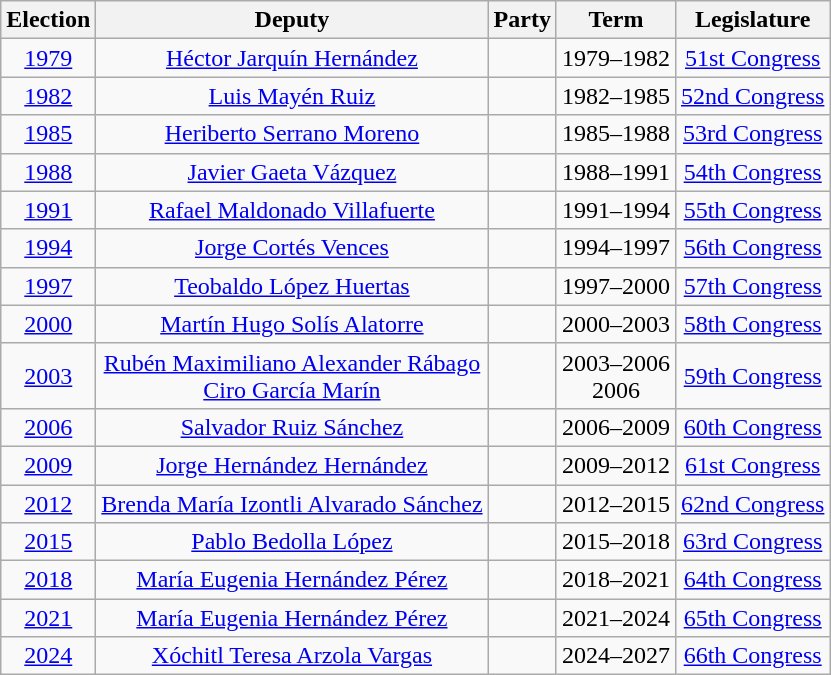<table class="wikitable sortable" style="text-align: center">
<tr>
<th>Election</th>
<th class="unsortable">Deputy</th>
<th class="unsortable">Party</th>
<th class="unsortable">Term</th>
<th class="unsortable">Legislature</th>
</tr>
<tr>
<td><a href='#'>1979</a></td>
<td><a href='#'>Héctor Jarquín Hernández</a></td>
<td></td>
<td>1979–1982</td>
<td><a href='#'>51st Congress</a></td>
</tr>
<tr>
<td><a href='#'>1982</a></td>
<td><a href='#'>Luis Mayén Ruiz</a></td>
<td></td>
<td>1982–1985</td>
<td><a href='#'>52nd Congress</a></td>
</tr>
<tr>
<td><a href='#'>1985</a></td>
<td><a href='#'>Heriberto Serrano Moreno</a></td>
<td></td>
<td>1985–1988</td>
<td><a href='#'>53rd Congress</a></td>
</tr>
<tr>
<td><a href='#'>1988</a></td>
<td><a href='#'>Javier Gaeta Vázquez</a></td>
<td></td>
<td>1988–1991</td>
<td><a href='#'>54th Congress</a></td>
</tr>
<tr>
<td><a href='#'>1991</a></td>
<td><a href='#'>Rafael Maldonado Villafuerte</a></td>
<td></td>
<td>1991–1994</td>
<td><a href='#'>55th Congress</a></td>
</tr>
<tr>
<td><a href='#'>1994</a></td>
<td><a href='#'>Jorge Cortés Vences</a></td>
<td></td>
<td>1994–1997</td>
<td><a href='#'>56th Congress</a></td>
</tr>
<tr>
<td><a href='#'>1997</a></td>
<td><a href='#'>Teobaldo López Huertas</a></td>
<td></td>
<td>1997–2000</td>
<td><a href='#'>57th Congress</a></td>
</tr>
<tr>
<td><a href='#'>2000</a></td>
<td><a href='#'>Martín Hugo Solís Alatorre</a></td>
<td></td>
<td>2000–2003</td>
<td><a href='#'>58th Congress</a></td>
</tr>
<tr>
<td><a href='#'>2003</a></td>
<td><a href='#'>Rubén Maximiliano Alexander Rábago</a><br><a href='#'>Ciro García Marín</a></td>
<td></td>
<td>2003–2006<br>2006</td>
<td><a href='#'>59th Congress</a></td>
</tr>
<tr>
<td><a href='#'>2006</a></td>
<td><a href='#'>Salvador Ruiz Sánchez</a></td>
<td></td>
<td>2006–2009</td>
<td><a href='#'>60th Congress</a></td>
</tr>
<tr>
<td><a href='#'>2009</a></td>
<td><a href='#'>Jorge Hernández Hernández</a></td>
<td></td>
<td>2009–2012</td>
<td><a href='#'>61st Congress</a></td>
</tr>
<tr>
<td><a href='#'>2012</a></td>
<td><a href='#'>Brenda María Izontli Alvarado Sánchez</a></td>
<td></td>
<td>2012–2015</td>
<td><a href='#'>62nd Congress</a></td>
</tr>
<tr>
<td><a href='#'>2015</a></td>
<td><a href='#'>Pablo Bedolla López</a></td>
<td></td>
<td>2015–2018</td>
<td><a href='#'>63rd Congress</a></td>
</tr>
<tr>
<td><a href='#'>2018</a></td>
<td><a href='#'>María Eugenia Hernández Pérez</a> </td>
<td></td>
<td>2018–2021</td>
<td><a href='#'>64th Congress</a></td>
</tr>
<tr>
<td><a href='#'>2021</a></td>
<td><a href='#'>María Eugenia Hernández Pérez</a></td>
<td></td>
<td>2021–2024</td>
<td><a href='#'>65th Congress</a></td>
</tr>
<tr>
<td><a href='#'>2024</a></td>
<td><a href='#'>Xóchitl Teresa Arzola Vargas</a></td>
<td></td>
<td>2024–2027</td>
<td><a href='#'>66th Congress</a></td>
</tr>
</table>
